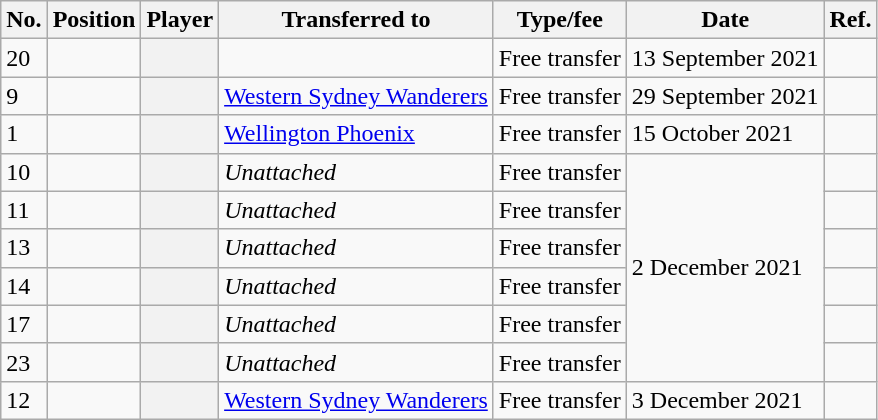<table class="wikitable plainrowheaders sortable" style="text-align:center; text-align:left">
<tr>
<th scope="col">No.</th>
<th scope="col">Position</th>
<th scope="col">Player</th>
<th scope="col">Transferred to</th>
<th scope="col">Type/fee</th>
<th scope="col">Date</th>
<th class="unsortable" scope="col">Ref.</th>
</tr>
<tr>
<td>20</td>
<td></td>
<th scope="row"></th>
<td></td>
<td>Free transfer</td>
<td>13 September 2021</td>
<td></td>
</tr>
<tr>
<td>9</td>
<td></td>
<th scope="row"></th>
<td><a href='#'>Western Sydney Wanderers</a></td>
<td>Free transfer</td>
<td>29 September 2021</td>
<td></td>
</tr>
<tr>
<td>1</td>
<td></td>
<th scope="row"></th>
<td><a href='#'>Wellington Phoenix</a></td>
<td>Free transfer</td>
<td>15 October 2021</td>
<td></td>
</tr>
<tr>
<td>10</td>
<td></td>
<th scope="row"></th>
<td><em>Unattached</em></td>
<td>Free transfer</td>
<td rowspan="6">2 December 2021</td>
<td></td>
</tr>
<tr>
<td>11</td>
<td></td>
<th scope="row"></th>
<td><em>Unattached</em></td>
<td>Free transfer</td>
<td></td>
</tr>
<tr>
<td>13</td>
<td></td>
<th scope="row"></th>
<td><em>Unattached</em></td>
<td>Free transfer</td>
<td></td>
</tr>
<tr>
<td>14</td>
<td></td>
<th scope="row"></th>
<td><em>Unattached</em></td>
<td>Free transfer</td>
<td></td>
</tr>
<tr>
<td>17</td>
<td></td>
<th scope="row"></th>
<td><em>Unattached</em></td>
<td>Free transfer</td>
<td></td>
</tr>
<tr>
<td>23</td>
<td></td>
<th scope="row"></th>
<td><em>Unattached</em></td>
<td>Free transfer</td>
<td></td>
</tr>
<tr>
<td>12</td>
<td></td>
<th scope="row"></th>
<td><a href='#'>Western Sydney Wanderers</a></td>
<td>Free transfer</td>
<td>3 December 2021</td>
<td></td>
</tr>
</table>
